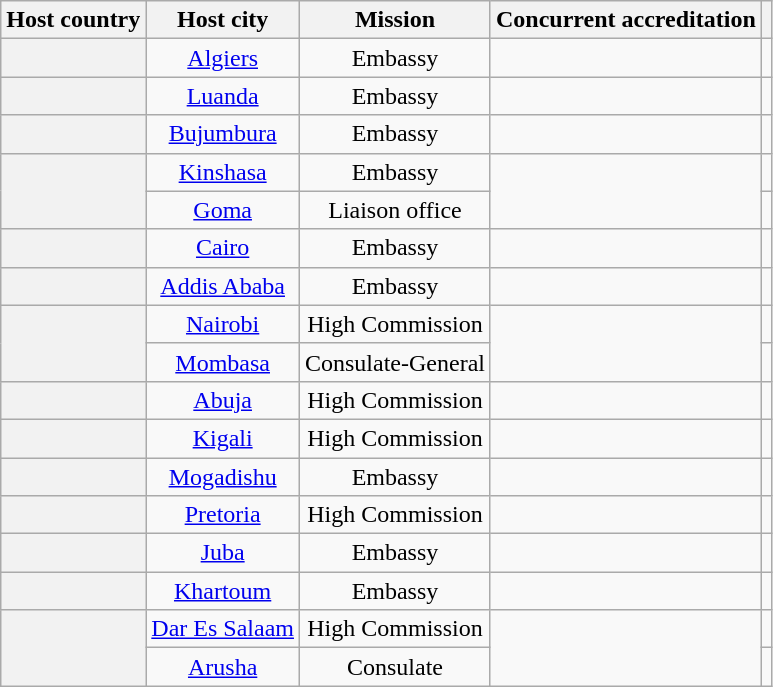<table class="wikitable plainrowheaders" style="text-align:center;">
<tr>
<th scope="col">Host country</th>
<th scope="col">Host city</th>
<th scope="col">Mission</th>
<th scope="col">Concurrent accreditation</th>
<th scope="col"></th>
</tr>
<tr>
<th scope="row"></th>
<td><a href='#'>Algiers</a></td>
<td>Embassy</td>
<td></td>
<td></td>
</tr>
<tr>
<th scope="row"></th>
<td><a href='#'>Luanda</a></td>
<td>Embassy</td>
<td></td>
<td></td>
</tr>
<tr>
<th scope="row"></th>
<td><a href='#'>Bujumbura</a></td>
<td>Embassy</td>
<td></td>
<td></td>
</tr>
<tr>
<th scope="row" rowspan="2"></th>
<td><a href='#'>Kinshasa</a></td>
<td>Embassy</td>
<td rowspan="2"></td>
<td></td>
</tr>
<tr>
<td><a href='#'>Goma</a></td>
<td>Liaison office</td>
<td></td>
</tr>
<tr>
<th scope="row"></th>
<td><a href='#'>Cairo</a></td>
<td>Embassy</td>
<td></td>
<td></td>
</tr>
<tr>
<th scope="row"></th>
<td><a href='#'>Addis Ababa</a></td>
<td>Embassy</td>
<td></td>
<td></td>
</tr>
<tr>
<th scope="row" rowspan="2"></th>
<td><a href='#'>Nairobi</a></td>
<td>High Commission</td>
<td rowspan="2"></td>
<td></td>
</tr>
<tr>
<td><a href='#'>Mombasa</a></td>
<td>Consulate-General</td>
<td></td>
</tr>
<tr>
<th scope="row"></th>
<td><a href='#'>Abuja</a></td>
<td>High Commission</td>
<td></td>
<td></td>
</tr>
<tr>
<th scope="row"></th>
<td><a href='#'>Kigali</a></td>
<td>High Commission</td>
<td></td>
<td></td>
</tr>
<tr>
<th scope="row"></th>
<td><a href='#'>Mogadishu</a></td>
<td>Embassy</td>
<td></td>
<td></td>
</tr>
<tr>
<th scope="row"></th>
<td><a href='#'>Pretoria</a></td>
<td>High Commission</td>
<td></td>
<td></td>
</tr>
<tr>
<th scope="row"></th>
<td><a href='#'>Juba</a></td>
<td>Embassy</td>
<td></td>
<td></td>
</tr>
<tr>
<th scope="row"></th>
<td><a href='#'>Khartoum</a></td>
<td>Embassy</td>
<td></td>
<td></td>
</tr>
<tr>
<th scope="row" rowspan="2"></th>
<td><a href='#'>Dar Es Salaam</a></td>
<td>High Commission</td>
<td rowspan="2"></td>
<td></td>
</tr>
<tr>
<td><a href='#'>Arusha</a></td>
<td>Consulate</td>
<td></td>
</tr>
</table>
